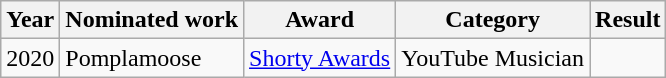<table class="wikitable">
<tr>
<th style="text-align:center;">Year</th>
<th style="text-align:center;">Nominated work</th>
<th style="text-align:center;">Award</th>
<th style="text-align:center;">Category</th>
<th style="text-align:center;">Result</th>
</tr>
<tr>
<td>2020</td>
<td>Pomplamoose</td>
<td><a href='#'>Shorty Awards</a></td>
<td>YouTube Musician</td>
<td></td>
</tr>
</table>
